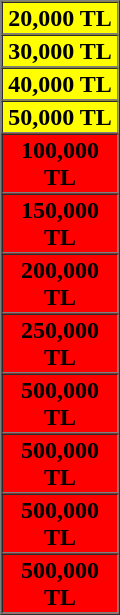<table border=1 cellspacing=0 cellpadding =1 width=80px|->
<tr>
<td bgcolor="#FFFF00" align=center><span><strong>20,000 TL</strong></span></td>
</tr>
<tr>
<td bgcolor="#FFFF00" align=center><span><strong>30,000 TL</strong></span></td>
</tr>
<tr>
<td bgcolor="#FFFF00" align=center><span><strong>40,000 TL</strong></span></td>
</tr>
<tr>
<td bgcolor="#FFFF00" align=center><span><strong>50,000 TL</strong></span></td>
</tr>
<tr>
<td bgcolor="#FF0000" align=center><span><strong>100,000 TL</strong></span></td>
</tr>
<tr>
<td bgcolor="#FF0000" align=center><span><strong>150,000 TL</strong></span></td>
</tr>
<tr>
<td bgcolor="#FF0000" align=center><span><strong>200,000 TL</strong></span></td>
</tr>
<tr>
<td bgcolor="#FF0000" align=center><span><strong>250,000 TL</strong></span></td>
</tr>
<tr>
<td bgcolor="#FF0000" align=center><span><strong>500,000 TL</strong></span></td>
</tr>
<tr>
<td bgcolor="#FF0000" align=center><span><strong>500,000 TL</strong></span></td>
</tr>
<tr>
<td bgcolor="#FF0000" align=center><span><strong>500,000 TL</strong></span></td>
</tr>
<tr>
<td bgcolor="#FF0000" align=center><span><strong>500,000 TL</strong></span></td>
</tr>
</table>
